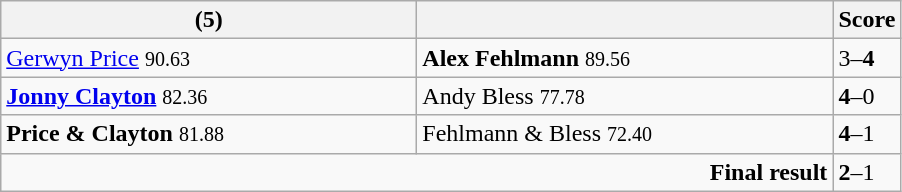<table class="wikitable">
<tr>
<th width=270><strong></strong> (5)</th>
<th width=270></th>
<th>Score</th>
</tr>
<tr>
<td><a href='#'>Gerwyn Price</a> <small><span>90.63</span></small></td>
<td><strong>Alex Fehlmann</strong> <small><span>89.56</span></small></td>
<td>3–<strong>4</strong></td>
</tr>
<tr>
<td><strong><a href='#'>Jonny Clayton</a></strong> <small><span>82.36</span></small></td>
<td>Andy Bless <small><span>77.78</span></small></td>
<td><strong>4</strong>–0</td>
</tr>
<tr>
<td><strong>Price & Clayton</strong> <small><span>81.88</span></small></td>
<td>Fehlmann & Bless <small><span>72.40</span></small></td>
<td><strong>4</strong>–1</td>
</tr>
<tr>
<td colspan="2" align="right"><strong>Final result</strong></td>
<td><strong>2</strong>–1</td>
</tr>
</table>
